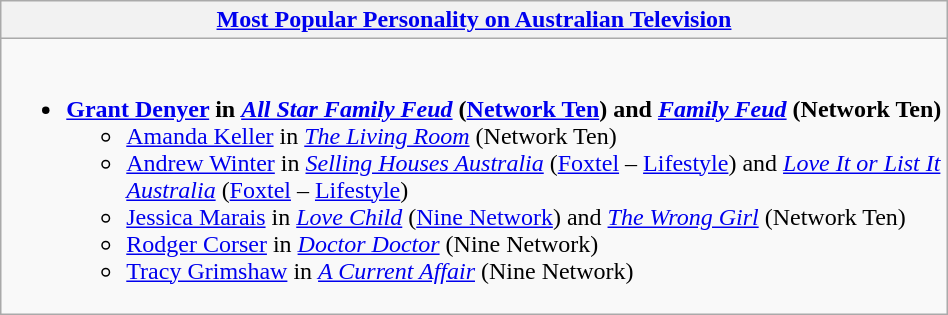<table class=wikitable width="50%">
<tr>
<th width="25%"><a href='#'>Most Popular Personality on Australian Television</a></th>
</tr>
<tr>
<td valign="top"><br><ul><li><strong><a href='#'>Grant Denyer</a> in <em><a href='#'>All Star Family Feud</a></em> (<a href='#'>Network Ten</a>) and <em><a href='#'>Family Feud</a></em> (Network Ten)</strong><ul><li><a href='#'>Amanda Keller</a> in <em><a href='#'>The Living Room</a></em> (Network Ten)</li><li><a href='#'>Andrew Winter</a> in <em><a href='#'>Selling Houses Australia</a></em> (<a href='#'>Foxtel</a> – <a href='#'>Lifestyle</a>) and <em><a href='#'>Love It or List It Australia</a></em> (<a href='#'>Foxtel</a> – <a href='#'>Lifestyle</a>)</li><li><a href='#'>Jessica Marais</a> in <em><a href='#'>Love Child</a></em> (<a href='#'>Nine Network</a>) and <em><a href='#'>The Wrong Girl</a></em> (Network Ten)</li><li><a href='#'>Rodger Corser</a> in <em><a href='#'>Doctor Doctor</a></em> (Nine Network)</li><li><a href='#'>Tracy Grimshaw</a> in <em><a href='#'>A Current Affair</a></em> (Nine Network)</li></ul></li></ul></td>
</tr>
</table>
